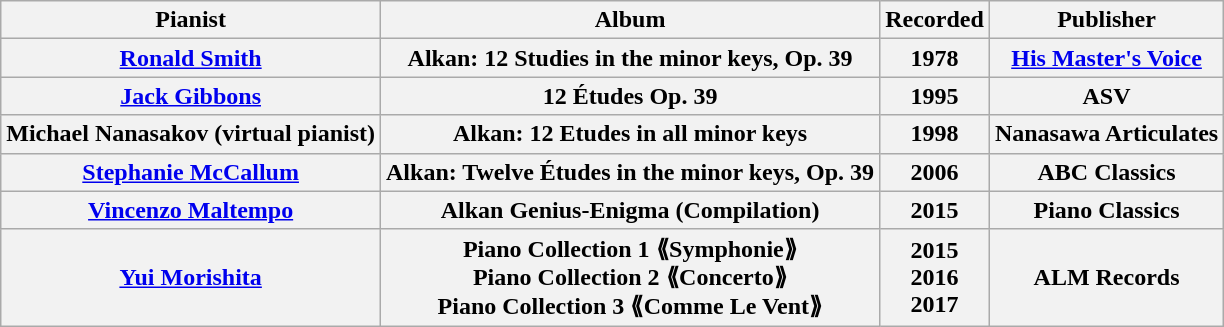<table class=wikitable>
<tr>
<th>Pianist</th>
<th>Album</th>
<th>Recorded</th>
<th>Publisher</th>
</tr>
<tr>
<th><a href='#'>Ronald Smith</a></th>
<th>Alkan: 12 Studies in the minor keys, Op. 39</th>
<th>1978</th>
<th><a href='#'>His Master's Voice</a></th>
</tr>
<tr>
<th><a href='#'>Jack Gibbons</a></th>
<th>12 Études Op. 39</th>
<th>1995</th>
<th>ASV</th>
</tr>
<tr>
<th>Michael Nanasakov (virtual pianist)</th>
<th>Alkan: 12 Etudes in all minor keys</th>
<th>1998</th>
<th>Nanasawa Articulates</th>
</tr>
<tr>
<th><a href='#'>Stephanie McCallum</a></th>
<th>Alkan: Twelve Études in the minor keys, Op. 39</th>
<th>2006</th>
<th>ABC Classics</th>
</tr>
<tr>
<th><a href='#'>Vincenzo Maltempo</a></th>
<th>Alkan Genius-Enigma (Compilation)</th>
<th>2015</th>
<th>Piano Classics</th>
</tr>
<tr>
<th><a href='#'>Yui Morishita</a></th>
<th>Piano Collection 1 ⟪Symphonie⟫<br>Piano Collection 2 ⟪Concerto⟫<br>Piano Collection 3 ⟪Comme Le Vent⟫</th>
<th>2015<br>2016<br>2017</th>
<th>ALM Records</th>
</tr>
</table>
